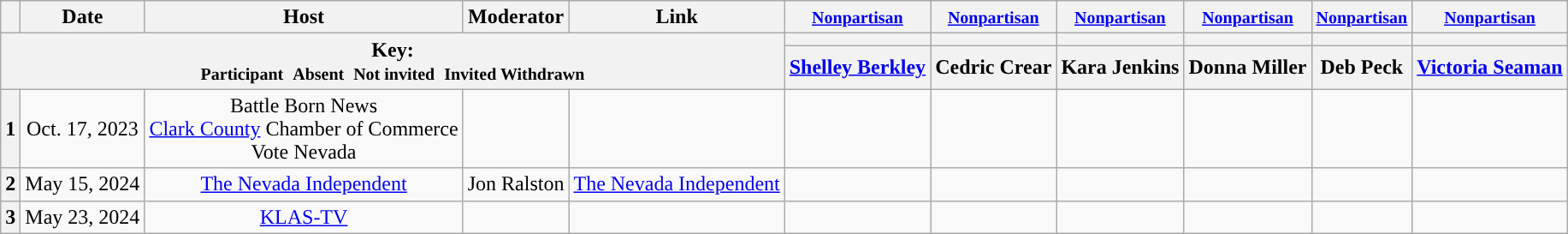<table class="wikitable" style="text-align:center;">
<tr>
<th scope="col"></th>
<th scope="col">Date</th>
<th scope="col">Host</th>
<th scope="col">Moderator</th>
<th scope="col">Link</th>
<th scope="col"><small><a href='#'>Nonpartisan</a></small></th>
<th scope="col"><small><a href='#'>Nonpartisan</a></small></th>
<th scope="col"><small><a href='#'>Nonpartisan</a></small></th>
<th scope="col"><small><a href='#'>Nonpartisan</a></small></th>
<th scope="col"><small><a href='#'>Nonpartisan</a></small></th>
<th scope="col"><small><a href='#'>Nonpartisan</a></small></th>
</tr>
<tr>
<th colspan="5" rowspan="2">Key:<br> <small>Participant </small>  <small>Absent </small>  <small>Not invited </small>  <small>Invited  Withdrawn</small></th>
<th scope="col" style="background:"></th>
<th scope="col" style="background:"></th>
<th scope="col" style="background:"></th>
<th scope="col" style="background:"></th>
<th scope="col" style="background:"></th>
<th scope="col" style="background:"></th>
</tr>
<tr>
<th scope="col"><a href='#'>Shelley Berkley</a></th>
<th scope="col">Cedric Crear</th>
<th scope="col">Kara Jenkins</th>
<th scope="col">Donna Miller</th>
<th scope="col">Deb Peck</th>
<th scope="col"><a href='#'>Victoria Seaman</a></th>
</tr>
<tr>
<th>1</th>
<td style="white-space:nowrap;">Oct. 17, 2023</td>
<td style="white-space:nowrap;">Battle Born News<br><a href='#'>Clark County</a> Chamber of Commerce<br>Vote Nevada</td>
<td style="white-space:nowrap;"></td>
<td style="white-space:nowrap;"></td>
<td></td>
<td></td>
<td></td>
<td></td>
<td></td>
<td></td>
</tr>
<tr>
<th>2</th>
<td style="white-space:nowrap;">May 15, 2024</td>
<td style="white-space:nowrap;"><a href='#'>The Nevada Independent</a></td>
<td style="white-space:nowrap;">Jon Ralston</td>
<td style="white-space:nowrap;"><a href='#'>The Nevada Independent</a></td>
<td></td>
<td></td>
<td></td>
<td></td>
<td></td>
<td></td>
</tr>
<tr>
<th>3</th>
<td style="white-space:nowrap;">May 23, 2024</td>
<td style="white-space:nowrap;"><a href='#'>KLAS-TV</a></td>
<td style="white-space:nowrap;"></td>
<td style="white-space:nowrap;"></td>
<td></td>
<td></td>
<td></td>
<td></td>
<td></td>
<td></td>
</tr>
</table>
